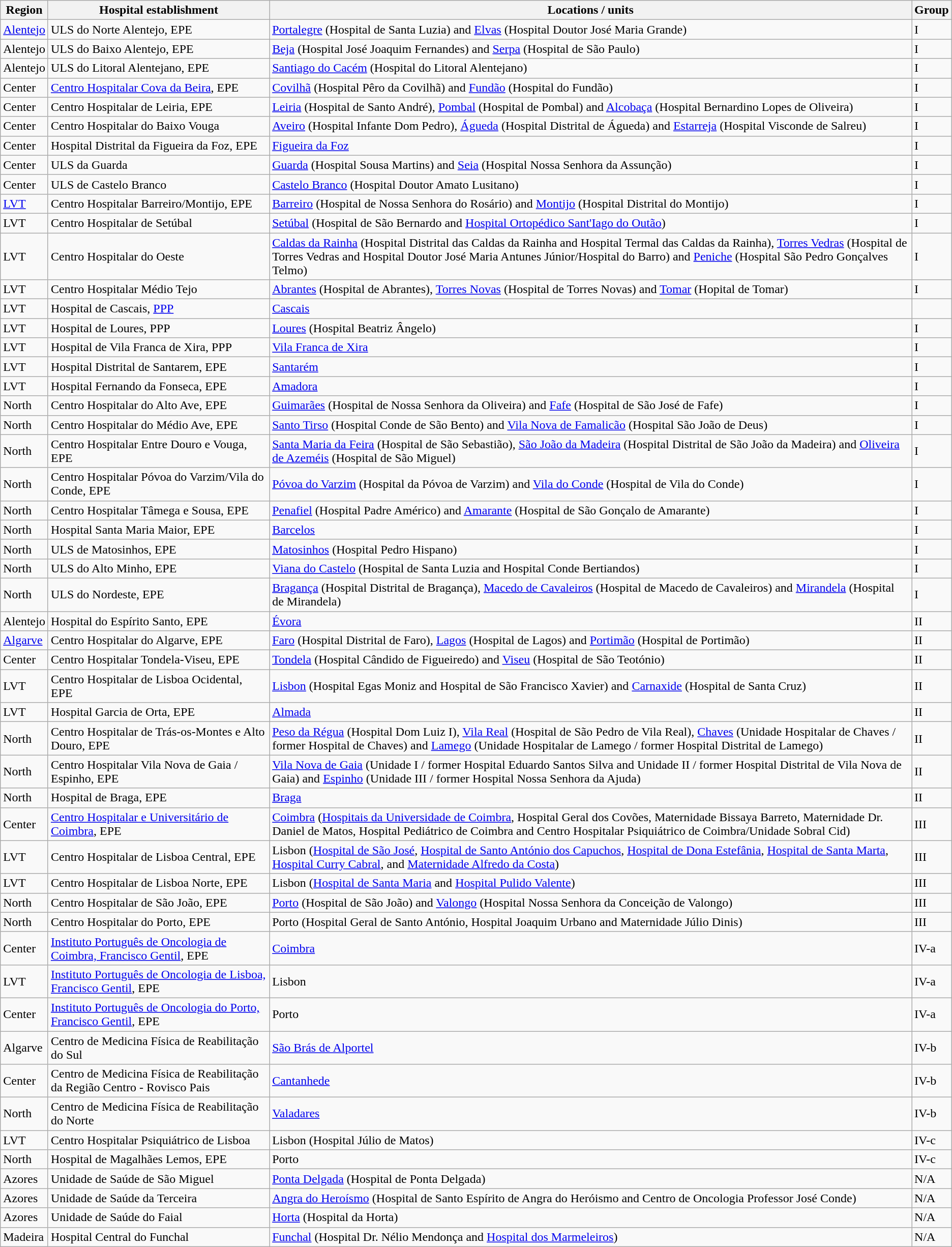<table class="wikitable">
<tr>
<th>Region</th>
<th>Hospital establishment</th>
<th>Locations / units</th>
<th>Group</th>
</tr>
<tr |>
<td><a href='#'>Alentejo</a></td>
<td>ULS do Norte Alentejo, EPE</td>
<td><a href='#'>Portalegre</a> (Hospital de Santa Luzia) and <a href='#'>Elvas</a> (Hospital Doutor José Maria Grande)</td>
<td>I</td>
</tr>
<tr>
<td>Alentejo</td>
<td>ULS do Baixo Alentejo, EPE</td>
<td><a href='#'>Beja</a> (Hospital José Joaquim Fernandes) and <a href='#'>Serpa</a> (Hospital de São Paulo)</td>
<td>I</td>
</tr>
<tr>
<td>Alentejo</td>
<td>ULS do Litoral Alentejano, EPE</td>
<td><a href='#'>Santiago do Cacém</a> (Hospital do Litoral Alentejano)</td>
<td>I</td>
</tr>
<tr>
<td>Center</td>
<td><a href='#'>Centro Hospitalar Cova da Beira</a>, EPE</td>
<td><a href='#'>Covilhã</a> (Hospital Pêro da Covilhã) and <a href='#'>Fundão</a> (Hospital do Fundão)</td>
<td>I</td>
</tr>
<tr>
<td>Center</td>
<td>Centro Hospitalar de Leiria, EPE</td>
<td><a href='#'>Leiria</a> (Hospital de Santo André), <a href='#'>Pombal</a> (Hospital de Pombal) and <a href='#'>Alcobaça</a> (Hospital Bernardino Lopes de Oliveira)</td>
<td>I</td>
</tr>
<tr>
<td>Center</td>
<td>Centro Hospitalar do Baixo Vouga</td>
<td><a href='#'>Aveiro</a> (Hospital Infante Dom Pedro), <a href='#'>Águeda</a> (Hospital Distrital de Águeda) and <a href='#'>Estarreja</a> (Hospital Visconde de Salreu)</td>
<td>I</td>
</tr>
<tr>
<td>Center</td>
<td>Hospital Distrital da Figueira da Foz, EPE</td>
<td><a href='#'>Figueira da Foz</a></td>
<td>I</td>
</tr>
<tr>
<td>Center</td>
<td>ULS da Guarda</td>
<td><a href='#'>Guarda</a> (Hospital Sousa Martins) and <a href='#'>Seia</a> (Hospital Nossa Senhora da Assunção)</td>
<td>I</td>
</tr>
<tr>
<td>Center</td>
<td>ULS de Castelo Branco</td>
<td><a href='#'>Castelo Branco</a> (Hospital Doutor Amato Lusitano)</td>
<td>I</td>
</tr>
<tr>
<td><a href='#'>LVT</a></td>
<td>Centro Hospitalar Barreiro/Montijo, EPE</td>
<td><a href='#'>Barreiro</a> (Hospital de Nossa Senhora do Rosário) and <a href='#'>Montijo</a> (Hospital Distrital do Montijo)</td>
<td>I</td>
</tr>
<tr>
<td>LVT</td>
<td>Centro Hospitalar de Setúbal</td>
<td><a href='#'>Setúbal</a> (Hospital de São Bernardo and <a href='#'>Hospital Ortopédico Sant'Iago do Outão</a>)</td>
<td>I</td>
</tr>
<tr>
<td>LVT</td>
<td>Centro Hospitalar do Oeste</td>
<td><a href='#'>Caldas da Rainha</a> (Hospital Distrital das Caldas da Rainha and Hospital Termal das Caldas da Rainha), <a href='#'>Torres Vedras</a> (Hospital de Torres Vedras and Hospital Doutor José Maria Antunes Júnior/Hospital do Barro) and <a href='#'>Peniche</a> (Hospital São Pedro Gonçalves Telmo)</td>
<td>I</td>
</tr>
<tr>
<td>LVT</td>
<td>Centro Hospitalar Médio Tejo</td>
<td><a href='#'>Abrantes</a> (Hospital de Abrantes), <a href='#'>Torres Novas</a> (Hospital de Torres Novas) and <a href='#'>Tomar</a> (Hopital de Tomar)</td>
<td>I</td>
</tr>
<tr>
<td>LVT</td>
<td>Hospital de Cascais, <a href='#'>PPP</a></td>
<td><a href='#'>Cascais</a></td>
<td></td>
</tr>
<tr>
<td>LVT</td>
<td>Hospital de Loures, PPP</td>
<td><a href='#'>Loures</a> (Hospital Beatriz Ângelo)</td>
<td>I</td>
</tr>
<tr>
<td>LVT</td>
<td>Hospital de Vila Franca de Xira, PPP</td>
<td><a href='#'>Vila Franca de Xira</a></td>
<td>I</td>
</tr>
<tr>
<td>LVT</td>
<td>Hospital Distrital de Santarem, EPE</td>
<td><a href='#'>Santarém</a></td>
<td>I</td>
</tr>
<tr>
<td>LVT</td>
<td>Hospital Fernando da Fonseca, EPE</td>
<td><a href='#'>Amadora</a></td>
<td>I</td>
</tr>
<tr>
<td>North</td>
<td>Centro Hospitalar do Alto Ave, EPE</td>
<td><a href='#'>Guimarães</a> (Hospital de Nossa Senhora da Oliveira) and <a href='#'>Fafe</a> (Hospital de São José de Fafe)</td>
<td>I</td>
</tr>
<tr>
<td>North</td>
<td>Centro Hospitalar do Médio Ave, EPE</td>
<td><a href='#'>Santo Tirso</a> (Hospital Conde de São Bento) and <a href='#'>Vila Nova de Famalicão</a> (Hospital São João de Deus)</td>
<td>I</td>
</tr>
<tr>
<td>North</td>
<td>Centro Hospitalar Entre Douro e Vouga, EPE</td>
<td><a href='#'>Santa Maria da Feira</a> (Hospital de São Sebastião), <a href='#'>São João da Madeira</a> (Hospital Distrital de São João da Madeira) and <a href='#'>Oliveira de Azeméis</a> (Hospital de São Miguel)</td>
<td>I</td>
</tr>
<tr>
<td>North</td>
<td>Centro Hospitalar Póvoa do Varzim/Vila do Conde, EPE</td>
<td><a href='#'>Póvoa do Varzim</a> (Hospital da Póvoa de Varzim) and <a href='#'>Vila do Conde</a> (Hospital de Vila do Conde)</td>
<td>I</td>
</tr>
<tr>
<td>North</td>
<td>Centro Hospitalar Tâmega e Sousa, EPE</td>
<td><a href='#'>Penafiel</a> (Hospital Padre Américo) and <a href='#'>Amarante</a> (Hospital de São Gonçalo de Amarante)</td>
<td>I</td>
</tr>
<tr>
<td>North</td>
<td>Hospital Santa Maria Maior, EPE</td>
<td><a href='#'>Barcelos</a></td>
<td>I</td>
</tr>
<tr>
<td>North</td>
<td>ULS de Matosinhos, EPE</td>
<td><a href='#'>Matosinhos</a> (Hospital Pedro Hispano)</td>
<td>I</td>
</tr>
<tr>
<td>North</td>
<td>ULS do Alto Minho, EPE</td>
<td><a href='#'>Viana do Castelo</a> (Hospital de Santa Luzia and Hospital Conde Bertiandos)</td>
<td>I</td>
</tr>
<tr>
<td>North</td>
<td>ULS do Nordeste, EPE</td>
<td><a href='#'>Bragança</a> (Hospital Distrital de Bragança), <a href='#'>Macedo de Cavaleiros</a> (Hospital de Macedo de Cavaleiros) and <a href='#'>Mirandela</a> (Hospital de Mirandela)</td>
<td>I</td>
</tr>
<tr>
<td>Alentejo</td>
<td>Hospital do Espírito Santo, EPE</td>
<td><a href='#'>Évora</a></td>
<td>II</td>
</tr>
<tr>
<td><a href='#'>Algarve</a></td>
<td>Centro Hospitalar do Algarve, EPE</td>
<td><a href='#'>Faro</a> (Hospital Distrital de Faro), <a href='#'>Lagos</a> (Hospital de Lagos) and <a href='#'>Portimão</a> (Hospital de Portimão)</td>
<td>II</td>
</tr>
<tr>
<td>Center</td>
<td>Centro Hospitalar Tondela-Viseu, EPE</td>
<td><a href='#'>Tondela</a> (Hospital Cândido de Figueiredo) and <a href='#'>Viseu</a> (Hospital de São Teotónio)</td>
<td>II</td>
</tr>
<tr>
<td>LVT</td>
<td>Centro Hospitalar de Lisboa Ocidental, EPE</td>
<td><a href='#'>Lisbon</a> (Hospital Egas Moniz and Hospital de São Francisco Xavier) and <a href='#'>Carnaxide</a> (Hospital de Santa Cruz)</td>
<td>II</td>
</tr>
<tr>
<td>LVT</td>
<td>Hospital Garcia de Orta, EPE</td>
<td><a href='#'>Almada</a></td>
<td>II</td>
</tr>
<tr>
<td>North</td>
<td>Centro Hospitalar de Trás-os-Montes e Alto Douro, EPE</td>
<td><a href='#'>Peso da Régua</a> (Hospital Dom Luiz I), <a href='#'>Vila Real</a> (Hospital de São Pedro de Vila Real), <a href='#'>Chaves</a> (Unidade Hospitalar de Chaves / former Hospital de Chaves) and <a href='#'>Lamego</a> (Unidade Hospitalar de Lamego / former Hospital Distrital de Lamego)</td>
<td>II</td>
</tr>
<tr>
<td>North</td>
<td>Centro Hospitalar Vila Nova de Gaia / Espinho, EPE</td>
<td><a href='#'>Vila Nova de Gaia</a> (Unidade I / former Hospital Eduardo Santos Silva and Unidade II / former Hospital Distrital de Vila Nova de Gaia) and <a href='#'>Espinho</a> (Unidade III / former Hospital Nossa Senhora da Ajuda)</td>
<td>II</td>
</tr>
<tr>
<td>North</td>
<td>Hospital de Braga, EPE</td>
<td><a href='#'>Braga</a></td>
<td>II</td>
</tr>
<tr>
<td>Center</td>
<td><a href='#'>Centro Hospitalar e Universitário de Coimbra</a>, EPE</td>
<td><a href='#'>Coimbra</a> (<a href='#'>Hospitais da Universidade de Coimbra</a>, Hospital Geral dos Covões, Maternidade Bissaya Barreto, Maternidade Dr. Daniel de Matos, Hospital Pediátrico de Coimbra and Centro Hospitalar Psiquiátrico de Coimbra/Unidade Sobral Cid)</td>
<td>III</td>
</tr>
<tr>
<td>LVT</td>
<td>Centro Hospitalar de Lisboa Central, EPE</td>
<td>Lisbon (<a href='#'>Hospital de São José</a>, <a href='#'>Hospital de Santo António dos Capuchos</a>, <a href='#'>Hospital de Dona Estefânia</a>, <a href='#'>Hospital de Santa Marta</a>, <a href='#'>Hospital Curry Cabral</a>, and <a href='#'>Maternidade Alfredo da Costa</a>)</td>
<td>III</td>
</tr>
<tr>
<td>LVT</td>
<td>Centro Hospitalar de Lisboa Norte, EPE</td>
<td>Lisbon (<a href='#'>Hospital de Santa Maria</a> and <a href='#'>Hospital Pulido Valente</a>)</td>
<td>III</td>
</tr>
<tr>
<td>North</td>
<td>Centro Hospitalar de São João, EPE</td>
<td><a href='#'>Porto</a> (Hospital de São João) and <a href='#'>Valongo</a> (Hospital Nossa Senhora da Conceição de Valongo)</td>
<td>III</td>
</tr>
<tr>
<td>North</td>
<td>Centro Hospitalar do Porto, EPE</td>
<td>Porto (Hospital Geral de Santo António, Hospital Joaquim Urbano and Maternidade Júlio Dinis)</td>
<td>III</td>
</tr>
<tr>
<td>Center</td>
<td><a href='#'>Instituto Português de Oncologia de Coimbra, Francisco Gentil</a>, EPE</td>
<td><a href='#'>Coimbra</a></td>
<td>IV-a</td>
</tr>
<tr>
<td>LVT</td>
<td><a href='#'>Instituto Português de Oncologia de Lisboa, Francisco Gentil</a>, EPE</td>
<td>Lisbon</td>
<td>IV-a</td>
</tr>
<tr>
<td>Center</td>
<td><a href='#'>Instituto Português de Oncologia do Porto, Francisco Gentil</a>, EPE</td>
<td>Porto</td>
<td>IV-a</td>
</tr>
<tr>
<td>Algarve</td>
<td>Centro de Medicina Física de Reabilitação do Sul</td>
<td><a href='#'>São Brás de Alportel</a></td>
<td>IV-b</td>
</tr>
<tr>
<td>Center</td>
<td>Centro de Medicina Física de Reabilitação da Região Centro - Rovisco Pais</td>
<td><a href='#'>Cantanhede</a></td>
<td>IV-b</td>
</tr>
<tr>
<td>North</td>
<td>Centro de Medicina Física de Reabilitação do Norte</td>
<td><a href='#'>Valadares</a></td>
<td>IV-b</td>
</tr>
<tr>
<td>LVT</td>
<td>Centro Hospitalar Psiquiátrico de Lisboa</td>
<td>Lisbon (Hospital Júlio de Matos)</td>
<td>IV-c</td>
</tr>
<tr>
<td>North</td>
<td>Hospital de Magalhães Lemos, EPE</td>
<td>Porto</td>
<td>IV-c</td>
</tr>
<tr>
<td>Azores</td>
<td>Unidade de Saúde de São Miguel</td>
<td><a href='#'>Ponta Delgada</a> (Hospital de Ponta Delgada)</td>
<td>N/A</td>
</tr>
<tr>
<td>Azores</td>
<td>Unidade de Saúde da Terceira</td>
<td><a href='#'>Angra do Heroísmo</a> (Hospital de Santo Espírito de Angra do Heróismo and Centro de Oncologia Professor José Conde)</td>
<td>N/A</td>
</tr>
<tr>
<td>Azores</td>
<td>Unidade de Saúde do Faial</td>
<td><a href='#'>Horta</a> (Hospital da Horta)</td>
<td>N/A</td>
</tr>
<tr>
<td>Madeira</td>
<td>Hospital Central do Funchal</td>
<td><a href='#'>Funchal</a> (Hospital Dr. Nélio Mendonça and <a href='#'>Hospital dos Marmeleiros</a>)</td>
<td>N/A</td>
</tr>
</table>
